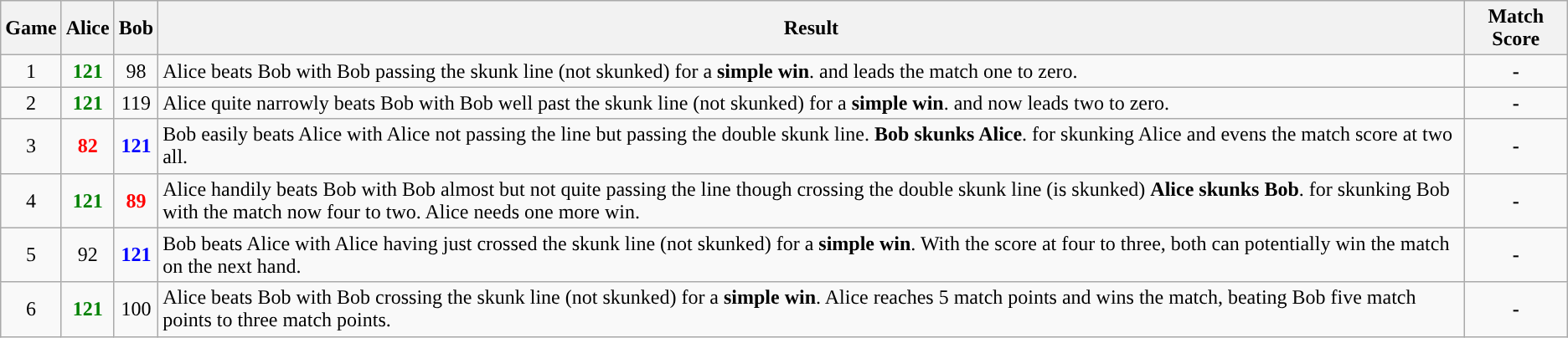<table class="wikitable">
<tr>
<th>Game</th>
<th>Alice</th>
<th>Bob</th>
<th>Result</th>
<th>Match Score</th>
</tr>
<tr>
<td align=center>1</td>
<td align=center style="color: green;"><strong>121</strong></td>
<td align=center>98</td>
<td>Alice beats Bob with Bob passing the skunk line (not skunked) for a <strong>simple win</strong>. <strong></strong> and leads the match one to zero.</td>
<td align=center><strong>-</strong></td>
</tr>
<tr>
<td align=center>2</td>
<td align=center style="color: green;"><strong>121</strong></td>
<td align=center>119</td>
<td>Alice quite narrowly beats Bob with Bob well past the skunk line (not skunked) for a <strong>simple win</strong>. <strong></strong> and now leads two to zero.</td>
<td align=center><strong> -</strong></td>
</tr>
<tr>
<td align=center>3</td>
<td align=center style="color: red;"><strong>82</strong></td>
<td align=center style="color: blue;"><strong>121</strong></td>
<td>Bob easily beats Alice with Alice not passing the <strong></strong> line but passing the double skunk line. <strong>Bob skunks Alice</strong>. <strong></strong> for skunking Alice and evens the match score at two all.</td>
<td align=center><strong>-</strong></td>
</tr>
<tr>
<td align=center>4</td>
<td align=center style="color: green;"><strong>121</strong></td>
<td align=center style="color: red;"><strong>89</strong></td>
<td>Alice handily beats Bob with Bob almost but not quite passing the <strong></strong> line though crossing the double skunk line (is skunked) <strong>Alice skunks Bob</strong>. <strong></strong> for skunking Bob with the match now four to two. Alice needs one more win.</td>
<td align=center><strong>-</strong></td>
</tr>
<tr>
<td align=center>5</td>
<td align=center>92</td>
<td align=center  style="color: blue;"><strong>121</strong></td>
<td>Bob beats Alice with Alice having just crossed the skunk line (not skunked) for a <strong>simple win</strong>. <strong></strong> With the score at four to three, both can potentially win the match on the next hand.</td>
<td align=center><strong>-</strong></td>
</tr>
<tr>
<td align=center>6</td>
<td align=center style="color: green;"><strong>121</strong></td>
<td align=center>100</td>
<td>Alice beats Bob with Bob crossing the skunk line (not skunked) for a <strong>simple win</strong>. <strong></strong> Alice reaches 5 match points and wins the match, beating Bob five match points to three match points.</td>
<td align=center><strong>-</strong></td>
</tr>
</table>
